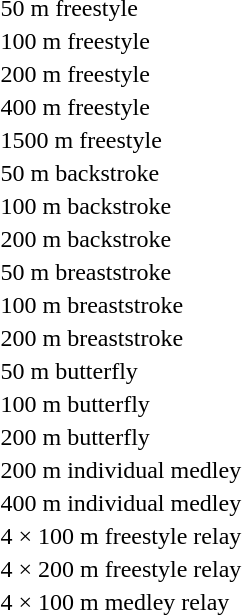<table>
<tr>
<td>50 m freestyle</td>
<td></td>
<td></td>
<td></td>
</tr>
<tr>
<td>100 m freestyle</td>
<td></td>
<td></td>
<td></td>
</tr>
<tr>
<td>200 m freestyle</td>
<td></td>
<td></td>
<td></td>
</tr>
<tr>
<td>400 m freestyle</td>
<td></td>
<td></td>
<td></td>
</tr>
<tr>
<td>1500 m freestyle</td>
<td></td>
<td></td>
<td></td>
</tr>
<tr>
<td>50 m backstroke</td>
<td></td>
<td></td>
<td></td>
</tr>
<tr>
<td>100 m backstroke</td>
<td></td>
<td></td>
<td></td>
</tr>
<tr>
<td>200 m backstroke</td>
<td></td>
<td></td>
<td></td>
</tr>
<tr>
<td>50 m breaststroke</td>
<td></td>
<td></td>
<td></td>
</tr>
<tr>
<td>100 m breaststroke</td>
<td></td>
<td></td>
<td></td>
</tr>
<tr>
<td>200 m breaststroke</td>
<td></td>
<td></td>
<td></td>
</tr>
<tr>
<td>50 m butterfly</td>
<td></td>
<td></td>
<td></td>
</tr>
<tr>
<td>100 m butterfly</td>
<td></td>
<td></td>
<td></td>
</tr>
<tr>
<td>200 m butterfly</td>
<td></td>
<td></td>
<td></td>
</tr>
<tr>
<td>200 m individual medley</td>
<td></td>
<td></td>
<td></td>
</tr>
<tr>
<td>400 m individual medley</td>
<td></td>
<td></td>
<td></td>
</tr>
<tr>
<td>4 × 100 m freestyle relay</td>
<td></td>
<td></td>
<td></td>
</tr>
<tr>
<td>4 × 200 m freestyle relay</td>
<td></td>
<td></td>
<td></td>
</tr>
<tr>
<td>4 × 100 m medley relay</td>
<td></td>
<td></td>
<td></td>
</tr>
</table>
